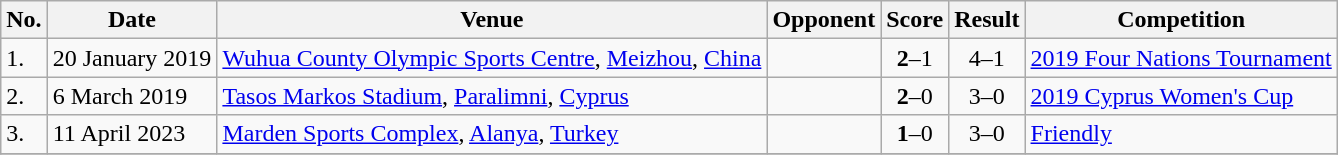<table class="wikitable">
<tr>
<th>No.</th>
<th>Date</th>
<th>Venue</th>
<th>Opponent</th>
<th>Score</th>
<th>Result</th>
<th>Competition</th>
</tr>
<tr>
<td>1.</td>
<td>20 January 2019</td>
<td><a href='#'>Wuhua County Olympic Sports Centre</a>, <a href='#'>Meizhou</a>, <a href='#'>China</a></td>
<td></td>
<td align=center><strong>2</strong>–1</td>
<td align=center>4–1</td>
<td><a href='#'>2019 Four Nations Tournament</a></td>
</tr>
<tr>
<td>2.</td>
<td>6 March 2019</td>
<td><a href='#'>Tasos Markos Stadium</a>, <a href='#'>Paralimni</a>, <a href='#'>Cyprus</a></td>
<td></td>
<td align=center><strong>2</strong>–0</td>
<td align=center>3–0</td>
<td><a href='#'>2019 Cyprus Women's Cup</a></td>
</tr>
<tr>
<td>3.</td>
<td>11 April 2023</td>
<td><a href='#'>Marden Sports Complex</a>, <a href='#'>Alanya</a>, <a href='#'>Turkey</a></td>
<td></td>
<td align=center><strong>1</strong>–0</td>
<td align=center>3–0</td>
<td><a href='#'>Friendly</a></td>
</tr>
<tr>
</tr>
</table>
